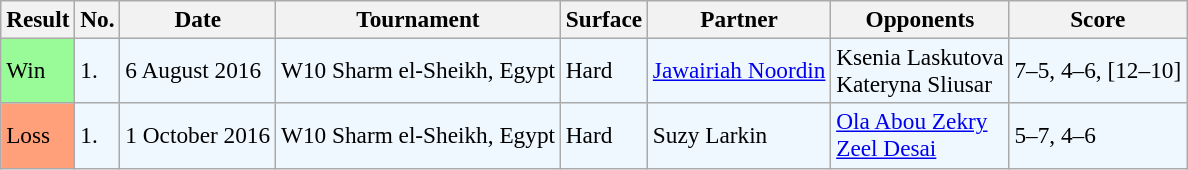<table class="sortable wikitable" style=font-size:97%>
<tr>
<th>Result</th>
<th>No.</th>
<th>Date</th>
<th>Tournament</th>
<th>Surface</th>
<th>Partner</th>
<th>Opponents</th>
<th>Score</th>
</tr>
<tr style="background:#f0f8ff;">
<td style="background:#98fb98;">Win</td>
<td>1.</td>
<td>6 August 2016</td>
<td>W10 Sharm el-Sheikh, Egypt</td>
<td>Hard</td>
<td> <a href='#'>Jawairiah Noordin</a></td>
<td> Ksenia Laskutova <br>  Kateryna Sliusar</td>
<td>7–5, 4–6, [12–10]</td>
</tr>
<tr style="background:#f0f8ff;">
<td style="background:#ffa07a;">Loss</td>
<td>1.</td>
<td>1 October 2016</td>
<td>W10 Sharm el-Sheikh, Egypt</td>
<td>Hard</td>
<td> Suzy Larkin</td>
<td> <a href='#'>Ola Abou Zekry</a> <br>  <a href='#'>Zeel Desai</a></td>
<td>5–7, 4–6</td>
</tr>
</table>
